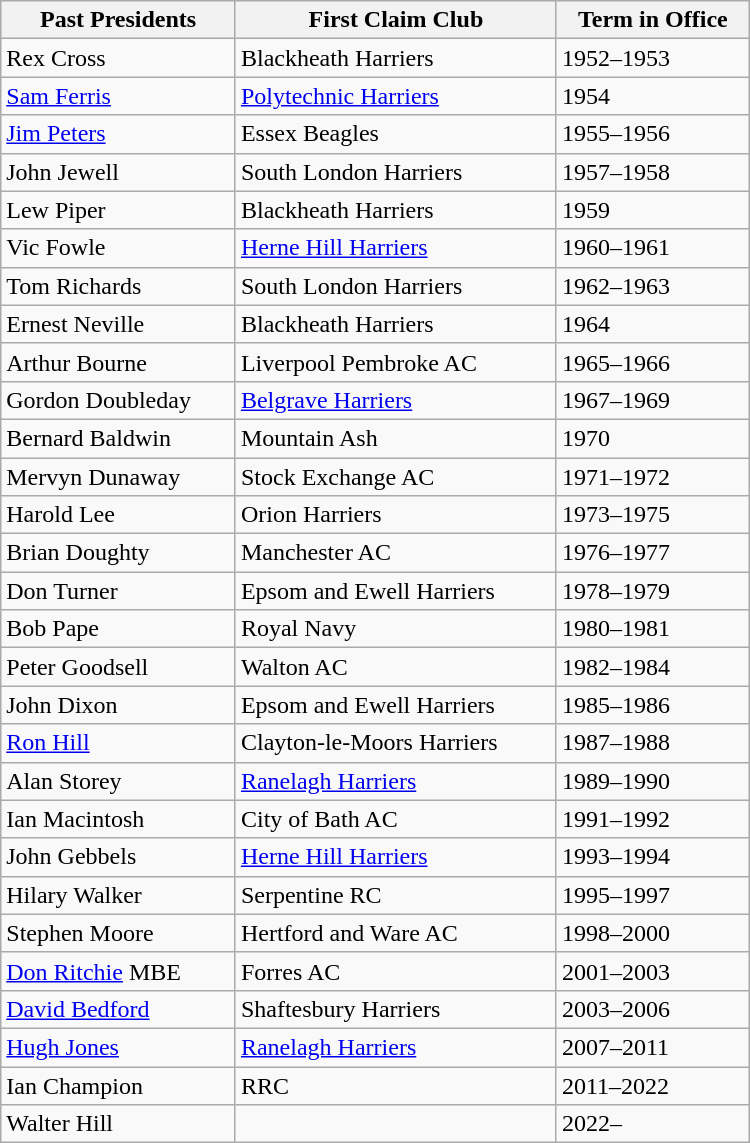<table class="wikitable sortable" width="500px">
<tr>
<th>Past Presidents</th>
<th>First Claim Club</th>
<th>Term in Office</th>
</tr>
<tr>
<td>Rex Cross</td>
<td>Blackheath Harriers</td>
<td>1952–1953</td>
</tr>
<tr>
<td><a href='#'>Sam Ferris</a></td>
<td><a href='#'>Polytechnic Harriers</a></td>
<td>1954</td>
</tr>
<tr>
<td><a href='#'>Jim Peters</a></td>
<td>Essex Beagles</td>
<td>1955–1956</td>
</tr>
<tr>
<td>John Jewell</td>
<td>South London Harriers</td>
<td>1957–1958</td>
</tr>
<tr>
<td>Lew Piper</td>
<td>Blackheath Harriers</td>
<td>1959</td>
</tr>
<tr>
<td>Vic Fowle</td>
<td><a href='#'>Herne Hill Harriers</a></td>
<td>1960–1961</td>
</tr>
<tr>
<td>Tom Richards</td>
<td>South London Harriers</td>
<td>1962–1963</td>
</tr>
<tr>
<td>Ernest Neville</td>
<td>Blackheath Harriers</td>
<td>1964</td>
</tr>
<tr>
<td>Arthur Bourne</td>
<td>Liverpool Pembroke AC</td>
<td>1965–1966</td>
</tr>
<tr>
<td>Gordon Doubleday</td>
<td><a href='#'>Belgrave Harriers</a></td>
<td>1967–1969</td>
</tr>
<tr>
<td>Bernard Baldwin</td>
<td>Mountain Ash</td>
<td>1970</td>
</tr>
<tr>
<td>Mervyn Dunaway</td>
<td>Stock Exchange AC</td>
<td>1971–1972</td>
</tr>
<tr>
<td>Harold Lee</td>
<td>Orion Harriers</td>
<td>1973–1975</td>
</tr>
<tr>
<td>Brian Doughty</td>
<td>Manchester AC</td>
<td>1976–1977</td>
</tr>
<tr>
<td>Don Turner</td>
<td>Epsom and Ewell Harriers</td>
<td>1978–1979</td>
</tr>
<tr>
<td>Bob Pape</td>
<td>Royal Navy</td>
<td>1980–1981</td>
</tr>
<tr>
<td>Peter Goodsell</td>
<td>Walton AC</td>
<td>1982–1984</td>
</tr>
<tr>
<td>John Dixon</td>
<td>Epsom and Ewell Harriers</td>
<td>1985–1986</td>
</tr>
<tr>
<td><a href='#'>Ron Hill</a></td>
<td>Clayton-le-Moors Harriers</td>
<td>1987–1988</td>
</tr>
<tr>
<td>Alan Storey</td>
<td><a href='#'>Ranelagh Harriers</a></td>
<td>1989–1990</td>
</tr>
<tr>
<td>Ian Macintosh</td>
<td>City of Bath AC</td>
<td>1991–1992</td>
</tr>
<tr>
<td>John Gebbels</td>
<td><a href='#'>Herne Hill Harriers</a></td>
<td>1993–1994</td>
</tr>
<tr>
<td>Hilary Walker</td>
<td>Serpentine RC</td>
<td>1995–1997</td>
</tr>
<tr>
<td>Stephen Moore</td>
<td>Hertford and Ware AC</td>
<td>1998–2000</td>
</tr>
<tr>
<td><a href='#'>Don Ritchie</a> MBE</td>
<td>Forres AC</td>
<td>2001–2003</td>
</tr>
<tr>
<td><a href='#'>David Bedford</a></td>
<td>Shaftesbury Harriers</td>
<td>2003–2006</td>
</tr>
<tr>
<td><a href='#'>Hugh Jones</a></td>
<td><a href='#'>Ranelagh Harriers</a></td>
<td>2007–2011</td>
</tr>
<tr>
<td>Ian Champion</td>
<td>RRC</td>
<td>2011–2022</td>
</tr>
<tr>
<td>Walter Hill</td>
<td></td>
<td>2022–</td>
</tr>
</table>
